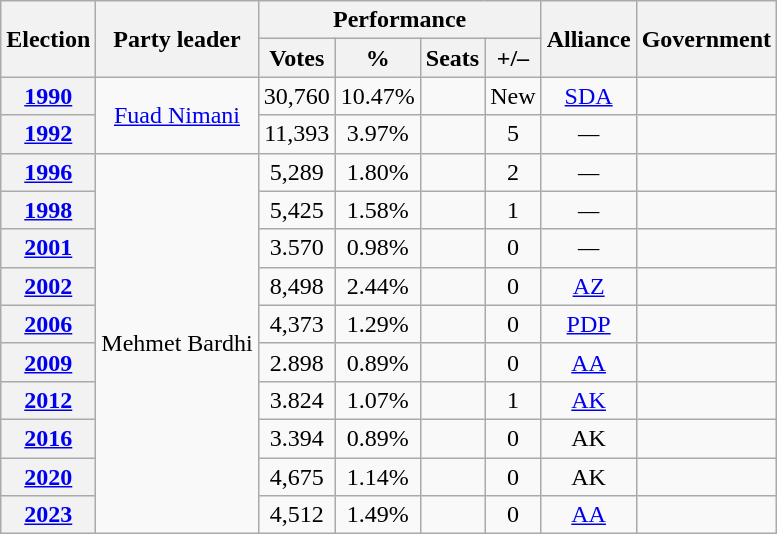<table class=wikitable style="text-align:center">
<tr>
<th rowspan="2"><strong>Election</strong></th>
<th rowspan="2">Party leader</th>
<th colspan="4" scope="col">Performance</th>
<th rowspan="2">Alliance</th>
<th rowspan="2">Government</th>
</tr>
<tr>
<th>Votes</th>
<th>%</th>
<th>Seats</th>
<th>+/–</th>
</tr>
<tr>
<th><a href='#'>1990</a></th>
<td rowspan=2><a href='#'>Fuad Nimani</a></td>
<td>30,760</td>
<td>10.47%</td>
<td></td>
<td>New</td>
<td><a href='#'>SDA</a></td>
<td></td>
</tr>
<tr>
<th><a href='#'>1992</a></th>
<td>11,393</td>
<td>3.97%</td>
<td></td>
<td> 5</td>
<td><em>—</em></td>
<td></td>
</tr>
<tr>
<th><a href='#'>1996</a></th>
<td rowspan=10>Mehmet Bardhi</td>
<td>5,289</td>
<td>1.80%</td>
<td></td>
<td> 2</td>
<td><em>—</em></td>
<td></td>
</tr>
<tr>
<th><a href='#'>1998</a></th>
<td>5,425</td>
<td>1.58%</td>
<td></td>
<td> 1</td>
<td><em>—</em></td>
<td></td>
</tr>
<tr>
<th><a href='#'>2001</a></th>
<td>3.570</td>
<td>0.98%</td>
<td></td>
<td> 0</td>
<td><em>—</em></td>
<td></td>
</tr>
<tr>
<th><a href='#'>2002</a></th>
<td>8,498</td>
<td>2.44%</td>
<td></td>
<td> 0</td>
<td><a href='#'>AZ</a></td>
<td></td>
</tr>
<tr>
<th><a href='#'>2006</a></th>
<td>4,373</td>
<td>1.29%</td>
<td></td>
<td> 0</td>
<td><a href='#'>PDP</a></td>
<td></td>
</tr>
<tr>
<th><a href='#'>2009</a></th>
<td>2.898</td>
<td>0.89%</td>
<td></td>
<td> 0</td>
<td><a href='#'>AA</a></td>
<td></td>
</tr>
<tr>
<th><a href='#'>2012</a></th>
<td>3.824</td>
<td>1.07%</td>
<td></td>
<td> 1</td>
<td><a href='#'>AK</a></td>
<td></td>
</tr>
<tr>
<th><a href='#'>2016</a></th>
<td>3.394</td>
<td>0.89%</td>
<td></td>
<td> 0</td>
<td>AK</td>
<td></td>
</tr>
<tr>
<th><a href='#'>2020</a></th>
<td>4,675</td>
<td>1.14%</td>
<td></td>
<td> 0</td>
<td>AK</td>
<td></td>
</tr>
<tr>
<th><a href='#'>2023</a></th>
<td>4,512</td>
<td>1.49%</td>
<td></td>
<td> 0</td>
<td><a href='#'>AA</a></td>
<td></td>
</tr>
</table>
